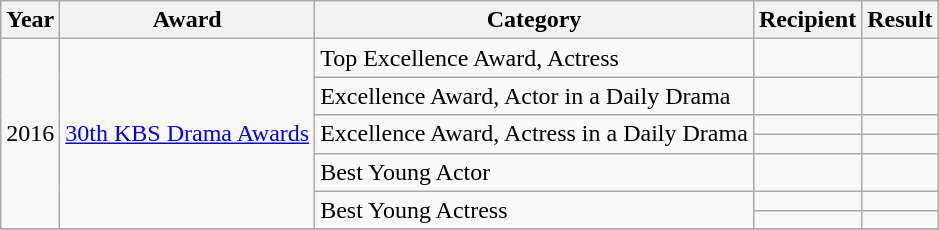<table class="wikitable">
<tr>
<th>Year</th>
<th>Award</th>
<th>Category</th>
<th>Recipient</th>
<th>Result</th>
</tr>
<tr>
<td rowspan="7">2016</td>
<td rowspan="7"><a href='#'>30th KBS Drama Awards</a></td>
<td>Top Excellence Award, Actress</td>
<td></td>
<td></td>
</tr>
<tr>
<td>Excellence Award, Actor in a Daily Drama</td>
<td></td>
<td></td>
</tr>
<tr>
<td rowspan="2">Excellence Award, Actress in a Daily Drama</td>
<td></td>
<td></td>
</tr>
<tr>
<td></td>
<td></td>
</tr>
<tr>
<td>Best Young Actor</td>
<td></td>
<td></td>
</tr>
<tr>
<td rowspan="2">Best Young Actress</td>
<td></td>
<td></td>
</tr>
<tr>
<td></td>
<td></td>
</tr>
<tr>
</tr>
</table>
